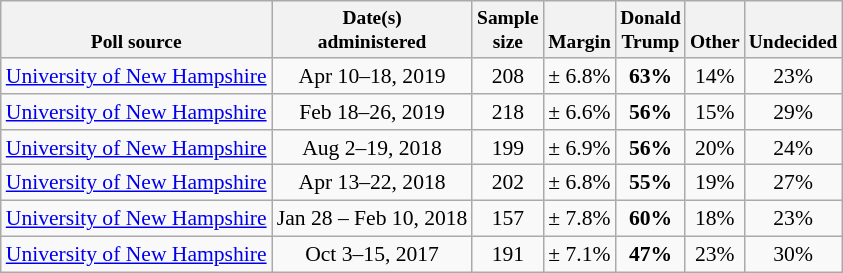<table class="wikitable" style="font-size:90%;text-align:center;">
<tr valign=bottom style="font-size:90%;">
<th>Poll source</th>
<th>Date(s)<br>administered</th>
<th>Sample<br>size</th>
<th>Margin<br></th>
<th>Donald<br>Trump</th>
<th>Other</th>
<th>Undecided</th>
</tr>
<tr>
<td style="text-align:left;"><a href='#'>University of New Hampshire</a></td>
<td>Apr 10–18, 2019</td>
<td>208</td>
<td>± 6.8%</td>
<td><strong>63%</strong></td>
<td>14%</td>
<td>23%</td>
</tr>
<tr>
<td style="text-align:left;"><a href='#'>University of New Hampshire</a></td>
<td>Feb 18–26, 2019</td>
<td>218</td>
<td>± 6.6%</td>
<td><strong>56%</strong></td>
<td>15%</td>
<td>29%</td>
</tr>
<tr>
<td style="text-align:left;"><a href='#'>University of New Hampshire</a></td>
<td>Aug 2–19, 2018</td>
<td>199</td>
<td>± 6.9%</td>
<td><strong>56%</strong></td>
<td>20%</td>
<td>24%</td>
</tr>
<tr>
<td style="text-align:left;"><a href='#'>University of New Hampshire</a></td>
<td>Apr 13–22, 2018</td>
<td>202</td>
<td>± 6.8%</td>
<td><strong>55%</strong></td>
<td>19%</td>
<td>27%</td>
</tr>
<tr>
<td style="text-align:left;"><a href='#'>University of New Hampshire</a></td>
<td>Jan 28 – Feb 10, 2018</td>
<td>157</td>
<td>± 7.8%</td>
<td><strong>60%</strong></td>
<td>18%</td>
<td>23%</td>
</tr>
<tr>
<td style="text-align:left;"><a href='#'>University of New Hampshire</a></td>
<td>Oct 3–15, 2017</td>
<td>191</td>
<td>± 7.1%</td>
<td><strong>47%</strong></td>
<td>23%</td>
<td>30%</td>
</tr>
</table>
